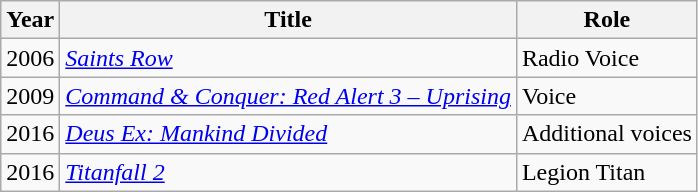<table class="wikitable sortable">
<tr>
<th>Year</th>
<th>Title</th>
<th>Role</th>
</tr>
<tr>
<td>2006</td>
<td><a href='#'><em>Saints Row</em></a></td>
<td>Radio Voice</td>
</tr>
<tr>
<td>2009</td>
<td><em><a href='#'>Command & Conquer: Red Alert 3 – Uprising</a></em></td>
<td>Voice</td>
</tr>
<tr>
<td>2016</td>
<td><em><a href='#'>Deus Ex: Mankind Divided</a></em></td>
<td>Additional voices</td>
</tr>
<tr>
<td>2016</td>
<td><em><a href='#'>Titanfall 2</a></em></td>
<td>Legion Titan</td>
</tr>
</table>
